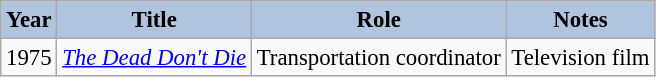<table class="wikitable" style="font-size:95%;">
<tr>
<th style="background:#B0C4DE;">Year</th>
<th style="background:#B0C4DE;">Title</th>
<th style="background:#B0C4DE;">Role</th>
<th style="background:#B0C4DE;">Notes</th>
</tr>
<tr>
<td>1975</td>
<td><em><a href='#'>The Dead Don't Die</a></em></td>
<td>Transportation coordinator</td>
<td>Television film</td>
</tr>
</table>
